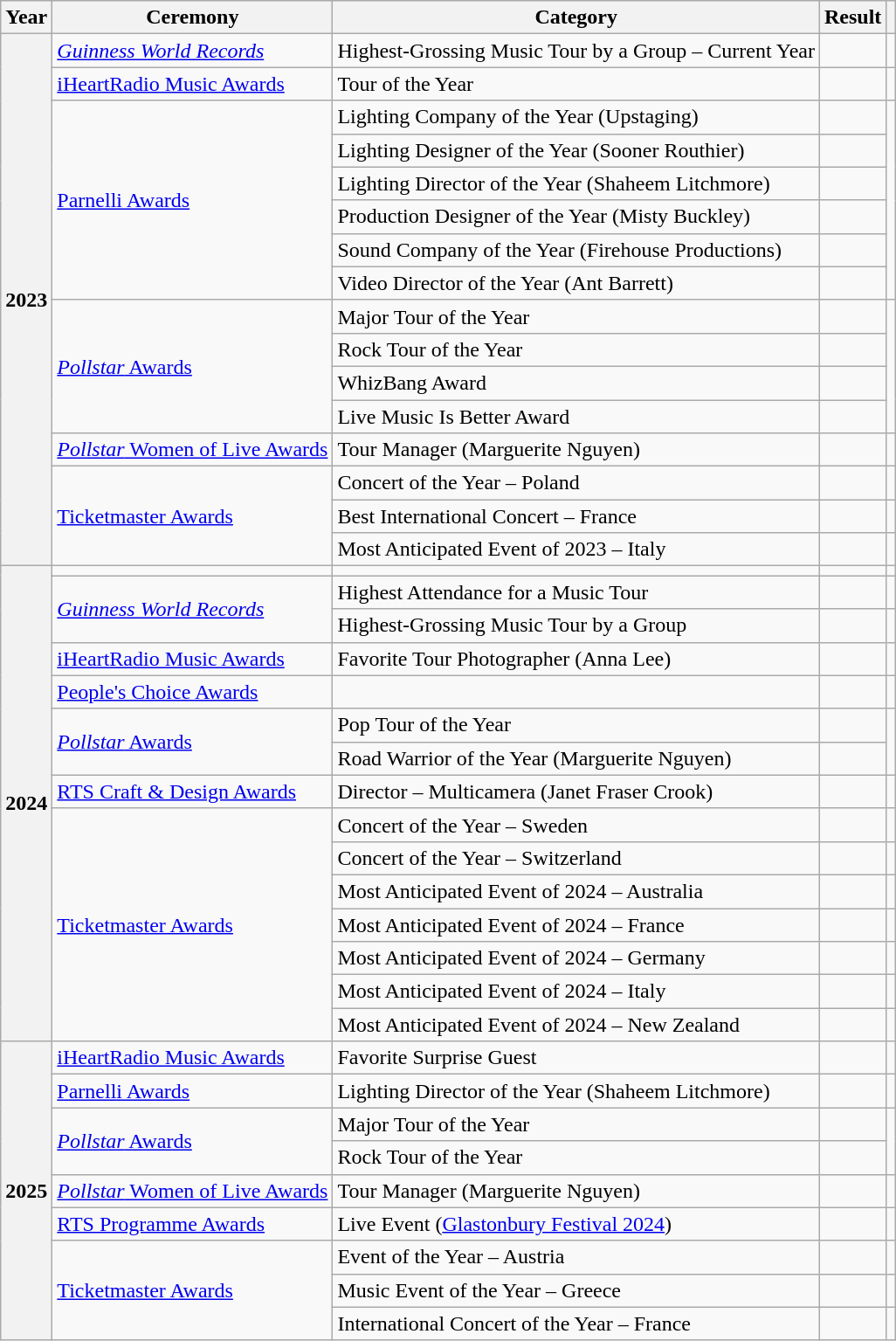<table class="wikitable sortable plainrowheaders">
<tr>
<th scope="col">Year</th>
<th scope="col">Ceremony</th>
<th scope="col">Category</th>
<th scope="col">Result</th>
<th scope="col" class="unsortable"></th>
</tr>
<tr>
<th rowspan="16" scope="rowgroup" style="text-align:center;">2023</th>
<td><em><a href='#'>Guinness World Records</a></em></td>
<td>Highest-Grossing Music Tour by a Group – Current Year</td>
<td></td>
<td style="text-align:center;"></td>
</tr>
<tr>
<td><a href='#'>iHeartRadio Music Awards</a></td>
<td>Tour of the Year</td>
<td></td>
<td style="text-align:center;"></td>
</tr>
<tr>
<td rowspan="6"><a href='#'>Parnelli Awards</a></td>
<td>Lighting Company of the Year (Upstaging)</td>
<td></td>
<td rowspan="6" style="text-align:center;"></td>
</tr>
<tr>
<td>Lighting Designer of the Year (Sooner Routhier)</td>
<td></td>
</tr>
<tr>
<td>Lighting Director of the Year (Shaheem Litchmore)</td>
<td></td>
</tr>
<tr>
<td>Production Designer of the Year (Misty Buckley)</td>
<td></td>
</tr>
<tr>
<td>Sound Company of the Year (Firehouse Productions)</td>
<td></td>
</tr>
<tr>
<td>Video Director of the Year (Ant Barrett)</td>
<td></td>
</tr>
<tr>
<td rowspan="4"><a href='#'><em>Pollstar</em> Awards</a></td>
<td>Major Tour of the Year</td>
<td></td>
<td rowspan="4" style="text-align:center;"></td>
</tr>
<tr>
<td>Rock Tour of the Year</td>
<td></td>
</tr>
<tr>
<td>WhizBang Award</td>
<td></td>
</tr>
<tr>
<td>Live Music Is Better Award</td>
<td></td>
</tr>
<tr>
<td><a href='#'><em>Pollstar</em> Women of Live Awards</a></td>
<td>Tour Manager (Marguerite Nguyen)</td>
<td></td>
<td style="text-align:center;"></td>
</tr>
<tr>
<td rowspan="3"><a href='#'>Ticketmaster Awards</a></td>
<td>Concert of the Year – Poland</td>
<td></td>
<td style="text-align:center;"></td>
</tr>
<tr>
<td>Best International Concert – France</td>
<td></td>
<td style="text-align:center;"></td>
</tr>
<tr>
<td>Most Anticipated Event of 2023 – Italy</td>
<td></td>
<td style="text-align:center;"></td>
</tr>
<tr>
<th rowspan="15" scope="rowgroup" style="text-align:center;">2024</th>
<td></td>
<td></td>
<td></td>
<td style="text-align:center;"></td>
</tr>
<tr>
<td rowspan="2"><em><a href='#'>Guinness World Records</a></em></td>
<td>Highest Attendance for a Music Tour</td>
<td></td>
<td style="text-align:center;"></td>
</tr>
<tr>
<td>Highest-Grossing Music Tour by a Group</td>
<td></td>
<td style="text-align:center;"></td>
</tr>
<tr>
<td><a href='#'>iHeartRadio Music Awards</a></td>
<td>Favorite Tour Photographer (Anna Lee)</td>
<td></td>
<td style="text-align:center;"></td>
</tr>
<tr>
<td><a href='#'>People's Choice Awards</a></td>
<td></td>
<td></td>
<td style="text-align:center;"></td>
</tr>
<tr>
<td rowspan="2"><a href='#'><em>Pollstar</em> Awards</a></td>
<td>Pop Tour of the Year</td>
<td></td>
<td rowspan="2" style="text-align:center;"></td>
</tr>
<tr>
<td>Road Warrior of the Year (Marguerite Nguyen)</td>
<td></td>
</tr>
<tr>
<td><a href='#'>RTS Craft & Design Awards</a></td>
<td>Director – Multicamera (Janet Fraser Crook)</td>
<td></td>
<td style="text-align:center;"></td>
</tr>
<tr>
<td rowspan="7"><a href='#'>Ticketmaster Awards</a></td>
<td>Concert of the Year – Sweden</td>
<td></td>
<td style="text-align:center;"></td>
</tr>
<tr>
<td>Concert of the Year – Switzerland</td>
<td></td>
<td style="text-align:center;"></td>
</tr>
<tr>
<td>Most Anticipated Event of 2024 – Australia</td>
<td></td>
<td style="text-align:center;"></td>
</tr>
<tr>
<td>Most Anticipated Event of 2024 – France</td>
<td></td>
<td style="text-align:center;"></td>
</tr>
<tr>
<td>Most Anticipated Event of 2024 – Germany</td>
<td></td>
<td style="text-align:center;"></td>
</tr>
<tr>
<td>Most Anticipated Event of 2024 – Italy</td>
<td></td>
<td style="text-align:center;"></td>
</tr>
<tr>
<td>Most Anticipated Event of 2024 – New Zealand</td>
<td></td>
<td style="text-align:center;"></td>
</tr>
<tr>
<th rowspan="9" scope="rowgroup" style="text-align:center;">2025</th>
<td><a href='#'>iHeartRadio Music Awards</a></td>
<td>Favorite Surprise Guest</td>
<td></td>
<td style="text-align:center;"></td>
</tr>
<tr>
<td><a href='#'>Parnelli Awards</a></td>
<td>Lighting Director of the Year (Shaheem Litchmore)</td>
<td></td>
<td style="text-align:center;"></td>
</tr>
<tr>
<td rowspan="2"><a href='#'><em>Pollstar</em> Awards</a></td>
<td>Major Tour of the Year</td>
<td></td>
<td rowspan="2" style="text-align:center;"></td>
</tr>
<tr>
<td>Rock Tour of the Year</td>
<td></td>
</tr>
<tr>
<td><a href='#'><em>Pollstar</em> Women of Live Awards</a></td>
<td>Tour Manager (Marguerite Nguyen)</td>
<td></td>
<td style="text-align:center;"></td>
</tr>
<tr>
<td><a href='#'>RTS Programme Awards</a></td>
<td>Live Event (<a href='#'>Glastonbury Festival 2024</a>)</td>
<td></td>
<td style="text-align:center;"></td>
</tr>
<tr>
<td rowspan="3"><a href='#'>Ticketmaster Awards</a></td>
<td>Event of the Year – Austria</td>
<td></td>
<td style="text-align:center;"></td>
</tr>
<tr>
<td>Music Event of the Year – Greece</td>
<td></td>
<td style="text-align:center;"></td>
</tr>
<tr>
<td>International Concert of the Year – France</td>
<td></td>
<td style="text-align:center;"></td>
</tr>
</table>
